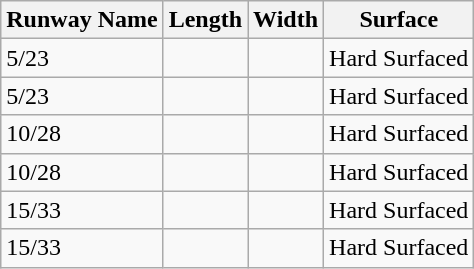<table class="wikitable">
<tr>
<th>Runway Name</th>
<th>Length</th>
<th>Width</th>
<th>Surface</th>
</tr>
<tr>
<td>5/23</td>
<td></td>
<td></td>
<td>Hard Surfaced</td>
</tr>
<tr>
<td>5/23</td>
<td></td>
<td></td>
<td>Hard Surfaced</td>
</tr>
<tr>
<td>10/28</td>
<td></td>
<td></td>
<td>Hard Surfaced</td>
</tr>
<tr>
<td>10/28</td>
<td></td>
<td></td>
<td>Hard Surfaced</td>
</tr>
<tr>
<td>15/33</td>
<td></td>
<td></td>
<td>Hard Surfaced</td>
</tr>
<tr>
<td>15/33</td>
<td></td>
<td></td>
<td>Hard Surfaced</td>
</tr>
</table>
